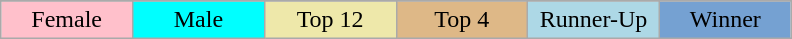<table class="wikitable" style="margin:1em auto; text-align:center;">
<tr>
</tr>
<tr>
<td style="background:pink;" width="15%">Female</td>
<td style="background:cyan;" width="15%">Male</td>
<td style="background:palegoldenrod;" width="15%">Top 12</td>
<td style="background:#DEB887" width="15%">Top 4</td>
<td style="background:lightblue" width="15%">Runner-Up</td>
<td style="background:#75A1D2" width="15%">Winner</td>
</tr>
</table>
